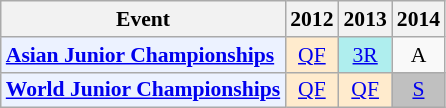<table class="wikitable" style="font-size: 90%; text-align:center">
<tr>
<th>Event</th>
<th>2012</th>
<th>2013</th>
<th>2014</th>
</tr>
<tr>
<td bgcolor="#ECF2FF"; align="left"><strong><a href='#'>Asian Junior Championships</a></strong></td>
<td bgcolor=FFEBCD><a href='#'>QF</a></td>
<td bgcolor=AFEEEE><a href='#'>3R</a></td>
<td>A</td>
</tr>
<tr>
<td bgcolor="#ECF2FF"; align="left"><strong><a href='#'>World Junior Championships</a></strong></td>
<td bgcolor=FFEBCD><a href='#'>QF</a></td>
<td bgcolor=FFEBCD><a href='#'>QF</a></td>
<td bgcolor=silver><a href='#'>S</a></td>
</tr>
</table>
